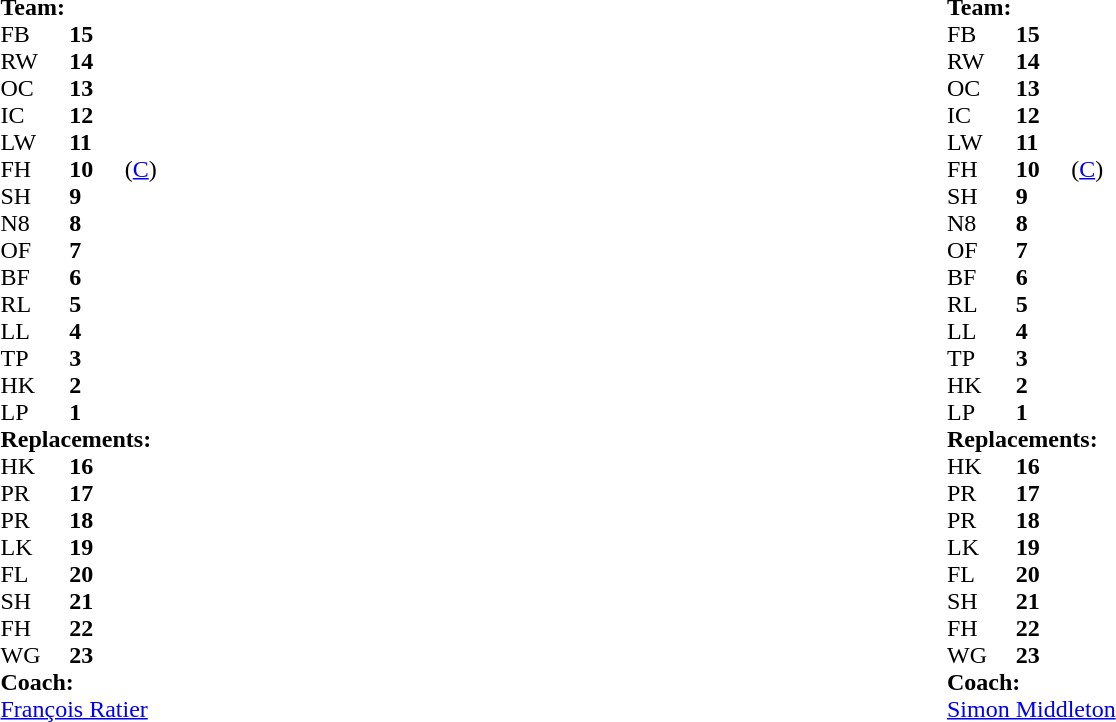<table style="width:100%">
<tr>
<td width="50%"><br><table cellspacing="0" cellpadding="0">
<tr>
<td colspan="4"><strong>Team:</strong></td>
</tr>
<tr>
<th width="3%"></th>
<th width="3%"></th>
<th width="22%"></th>
<th width="22%"></th>
</tr>
<tr>
<td>FB</td>
<td><strong>15</strong></td>
<td></td>
</tr>
<tr>
<td>RW</td>
<td><strong>14</strong></td>
<td></td>
</tr>
<tr>
<td>OC</td>
<td><strong>13</strong></td>
<td></td>
</tr>
<tr>
<td>IC</td>
<td><strong>12</strong></td>
<td></td>
</tr>
<tr>
<td>LW</td>
<td><strong>11</strong></td>
<td></td>
</tr>
<tr>
<td>FH</td>
<td><strong>10</strong></td>
<td>(<a href='#'>C</a>)</td>
</tr>
<tr>
<td>SH</td>
<td><strong>9</strong></td>
<td></td>
</tr>
<tr>
<td>N8</td>
<td><strong>8</strong></td>
<td></td>
</tr>
<tr>
<td>OF</td>
<td><strong>7</strong></td>
<td></td>
</tr>
<tr>
<td>BF</td>
<td><strong>6</strong></td>
<td></td>
</tr>
<tr>
<td>RL</td>
<td><strong>5</strong></td>
<td></td>
</tr>
<tr>
<td>LL</td>
<td><strong>4</strong></td>
<td></td>
</tr>
<tr>
<td>TP</td>
<td><strong>3</strong></td>
<td></td>
</tr>
<tr>
<td>HK</td>
<td><strong>2</strong></td>
<td></td>
</tr>
<tr>
<td>LP</td>
<td><strong>1</strong></td>
<td></td>
</tr>
<tr>
<td colspan=4><strong>Replacements:</strong></td>
</tr>
<tr>
<td>HK</td>
<td><strong>16</strong></td>
<td></td>
<td></td>
</tr>
<tr>
<td>PR</td>
<td><strong>17</strong></td>
<td></td>
</tr>
<tr>
<td>PR</td>
<td><strong>18</strong></td>
<td></td>
</tr>
<tr>
<td>LK</td>
<td><strong>19</strong></td>
<td></td>
</tr>
<tr>
<td>FL</td>
<td><strong>20</strong></td>
<td></td>
</tr>
<tr>
<td>SH</td>
<td><strong>21</strong></td>
<td></td>
</tr>
<tr>
<td>FH</td>
<td><strong>22</strong></td>
<td></td>
</tr>
<tr>
<td>WG</td>
<td><strong>23</strong></td>
<td></td>
</tr>
<tr>
<td colspan="4"><strong>Coach:</strong></td>
</tr>
<tr>
<td colspan="4"> <a href='#'>François Ratier</a></td>
</tr>
<tr>
</tr>
</table>
</td>
<td width="50%"><br><table cellspacing="0" cellpadding="0">
<tr>
<td colspan="4"><strong>Team:</strong></td>
</tr>
<tr>
<th width="3%"></th>
<th width="3%"></th>
<th width="22%"></th>
<th width="22%"></th>
</tr>
<tr>
<td>FB</td>
<td><strong>15</strong></td>
<td></td>
</tr>
<tr>
<td>RW</td>
<td><strong>14</strong></td>
<td></td>
</tr>
<tr>
<td>OC</td>
<td><strong>13</strong></td>
<td></td>
</tr>
<tr>
<td>IC</td>
<td><strong>12</strong></td>
<td></td>
</tr>
<tr>
<td>LW</td>
<td><strong>11</strong></td>
<td></td>
</tr>
<tr>
<td>FH</td>
<td><strong>10</strong></td>
<td>(<a href='#'>C</a>)</td>
</tr>
<tr>
<td>SH</td>
<td><strong>9</strong></td>
<td></td>
</tr>
<tr>
<td>N8</td>
<td><strong>8</strong></td>
<td></td>
</tr>
<tr>
<td>OF</td>
<td><strong>7</strong></td>
<td></td>
</tr>
<tr>
<td>BF</td>
<td><strong>6</strong></td>
<td></td>
</tr>
<tr>
<td>RL</td>
<td><strong>5</strong></td>
<td></td>
</tr>
<tr>
<td>LL</td>
<td><strong>4</strong></td>
<td></td>
</tr>
<tr>
<td>TP</td>
<td><strong>3</strong></td>
<td></td>
</tr>
<tr>
<td>HK</td>
<td><strong>2</strong></td>
<td></td>
</tr>
<tr>
<td>LP</td>
<td><strong>1</strong></td>
<td></td>
</tr>
<tr>
<td colspan=4><strong>Replacements:</strong></td>
</tr>
<tr>
<td>HK</td>
<td><strong>16</strong></td>
<td></td>
<td></td>
</tr>
<tr>
<td>PR</td>
<td><strong>17</strong></td>
<td></td>
</tr>
<tr>
<td>PR</td>
<td><strong>18</strong></td>
<td></td>
</tr>
<tr>
<td>LK</td>
<td><strong>19</strong></td>
<td></td>
</tr>
<tr>
<td>FL</td>
<td><strong>20</strong></td>
<td></td>
</tr>
<tr>
<td>SH</td>
<td><strong>21</strong></td>
<td></td>
</tr>
<tr>
<td>FH</td>
<td><strong>22</strong></td>
<td></td>
</tr>
<tr>
<td>WG</td>
<td><strong>23</strong></td>
<td></td>
</tr>
<tr>
<td colspan="4"><strong>Coach:</strong></td>
</tr>
<tr>
<td colspan="4"> <a href='#'>Simon Middleton</a></td>
</tr>
<tr>
</tr>
</table>
</td>
</tr>
</table>
